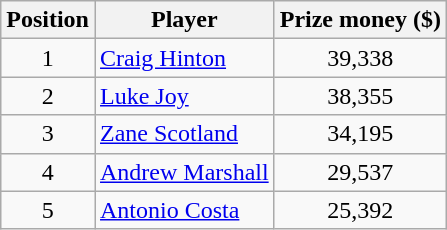<table class=wikitable>
<tr>
<th>Position</th>
<th>Player</th>
<th>Prize money ($)</th>
</tr>
<tr>
<td align=center>1</td>
<td> <a href='#'>Craig Hinton</a></td>
<td align=center>39,338</td>
</tr>
<tr>
<td align=center>2</td>
<td> <a href='#'>Luke Joy</a></td>
<td align=center>38,355</td>
</tr>
<tr>
<td align=center>3</td>
<td> <a href='#'>Zane Scotland</a></td>
<td align=center>34,195</td>
</tr>
<tr>
<td align=center>4</td>
<td> <a href='#'>Andrew Marshall</a></td>
<td align=center>29,537</td>
</tr>
<tr>
<td align=center>5</td>
<td> <a href='#'>Antonio Costa</a></td>
<td align=center>25,392</td>
</tr>
</table>
